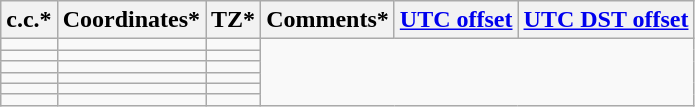<table class="wikitable sortable">
<tr>
<th>c.c.*</th>
<th>Coordinates*</th>
<th>TZ*</th>
<th>Comments*</th>
<th><a href='#'>UTC offset</a></th>
<th><a href='#'>UTC DST offset</a></th>
</tr>
<tr --->
<td></td>
<td></td>
<td></td>
</tr>
<tr --->
<td></td>
<td></td>
<td></td>
</tr>
<tr --->
<td></td>
<td></td>
<td></td>
</tr>
<tr --->
<td></td>
<td></td>
<td></td>
</tr>
<tr --->
<td></td>
<td></td>
<td></td>
</tr>
<tr --->
<td></td>
<td></td>
<td></td>
</tr>
</table>
